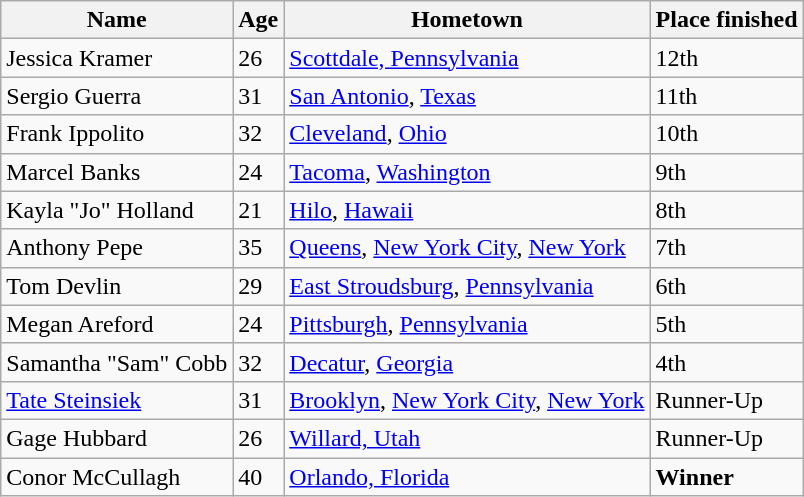<table class="wikitable sortable">
<tr>
<th>Name</th>
<th>Age</th>
<th>Hometown</th>
<th>Place finished</th>
</tr>
<tr>
<td>Jessica Kramer</td>
<td>26</td>
<td><a href='#'>Scottdale, Pennsylvania</a></td>
<td>12th</td>
</tr>
<tr>
<td>Sergio Guerra</td>
<td>31</td>
<td><a href='#'>San Antonio</a>, <a href='#'>Texas</a></td>
<td>11th</td>
</tr>
<tr>
<td>Frank Ippolito</td>
<td>32</td>
<td><a href='#'>Cleveland</a>, <a href='#'>Ohio</a></td>
<td>10th</td>
</tr>
<tr>
<td>Marcel Banks</td>
<td>24</td>
<td><a href='#'>Tacoma</a>, <a href='#'>Washington</a></td>
<td>9th</td>
</tr>
<tr>
<td>Kayla "Jo" Holland</td>
<td>21</td>
<td><a href='#'>Hilo</a>, <a href='#'>Hawaii</a></td>
<td>8th</td>
</tr>
<tr>
<td>Anthony Pepe</td>
<td>35</td>
<td><a href='#'>Queens</a>, <a href='#'>New York City</a>, <a href='#'>New York</a></td>
<td>7th</td>
</tr>
<tr>
<td>Tom Devlin</td>
<td>29</td>
<td><a href='#'>East Stroudsburg</a>, <a href='#'>Pennsylvania</a></td>
<td>6th</td>
</tr>
<tr>
<td>Megan Areford</td>
<td>24</td>
<td><a href='#'>Pittsburgh</a>, <a href='#'>Pennsylvania</a></td>
<td>5th</td>
</tr>
<tr>
<td>Samantha "Sam" Cobb</td>
<td>32</td>
<td><a href='#'>Decatur</a>, <a href='#'>Georgia</a></td>
<td>4th</td>
</tr>
<tr>
<td><a href='#'>Tate Steinsiek</a></td>
<td>31</td>
<td><a href='#'>Brooklyn</a>, <a href='#'>New York City</a>, <a href='#'>New York</a></td>
<td>Runner-Up</td>
</tr>
<tr>
<td>Gage Hubbard</td>
<td>26</td>
<td><a href='#'>Willard, Utah</a></td>
<td>Runner-Up</td>
</tr>
<tr>
<td>Conor McCullagh</td>
<td>40</td>
<td><a href='#'>Orlando, Florida</a></td>
<td><strong>Winner</strong></td>
</tr>
</table>
